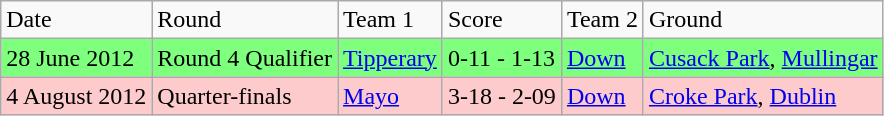<table class="wikitable">
<tr>
<td>Date</td>
<td>Round</td>
<td>Team 1</td>
<td>Score</td>
<td>Team 2</td>
<td>Ground</td>
</tr>
<tr bgcolor=7eff7e>
<td>28 June 2012</td>
<td>Round 4 Qualifier</td>
<td><a href='#'>Tipperary</a></td>
<td>0-11 - 1-13</td>
<td><a href='#'>Down</a></td>
<td><a href='#'>Cusack Park</a>, <a href='#'>Mullingar</a></td>
</tr>
<tr bgcolor=fdcbcb>
<td>4 August 2012</td>
<td>Quarter-finals</td>
<td><a href='#'>Mayo</a></td>
<td>3-18 - 2-09</td>
<td><a href='#'>Down</a></td>
<td><a href='#'>Croke Park</a>, <a href='#'>Dublin</a></td>
</tr>
</table>
